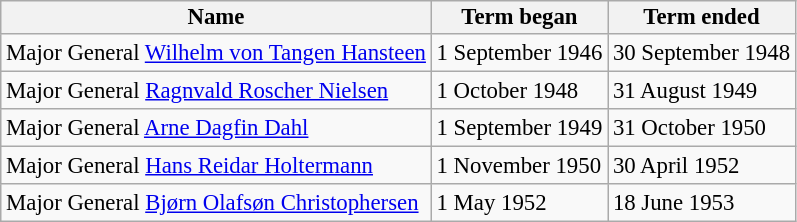<table class="wikitable" style="font-size:95%;white-space:nowrap">
<tr>
<th style="line-height:95%">Name<br></th>
<th style="line-height:95%">Term began<br></th>
<th style="line-height:95%">Term ended</th>
</tr>
<tr>
<td>Major General <a href='#'>Wilhelm von Tangen Hansteen</a></td>
<td>1 September 1946</td>
<td>30 September 1948</td>
</tr>
<tr>
<td>Major General <a href='#'>Ragnvald Roscher Nielsen</a></td>
<td>1 October 1948</td>
<td>31 August 1949</td>
</tr>
<tr>
<td>Major General <a href='#'>Arne Dagfin Dahl</a></td>
<td>1 September 1949</td>
<td>31 October 1950</td>
</tr>
<tr>
<td>Major General <a href='#'>Hans Reidar Holtermann</a></td>
<td>1 November 1950</td>
<td>30 April 1952</td>
</tr>
<tr>
<td>Major General <a href='#'>Bjørn Olafsøn Christophersen</a></td>
<td>1 May 1952</td>
<td>18 June 1953</td>
</tr>
</table>
